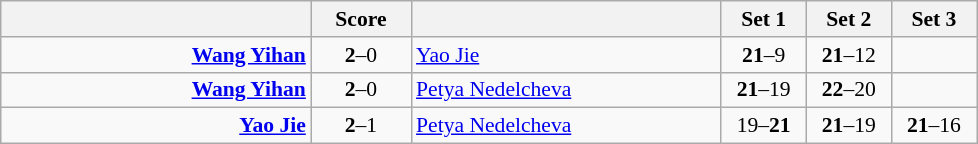<table class="wikitable" style="text-align:center; font-size:90%">
<tr>
<th align="right" width="200"></th>
<th width="60">Score</th>
<th align="left" width="200"></th>
<th width="50">Set 1</th>
<th width="50">Set 2</th>
<th width="50">Set 3</th>
</tr>
<tr>
<td align="right"><strong><a href='#'>Wang Yihan</a> </strong></td>
<td align="center"><strong>2</strong>–0</td>
<td align="left"> <a href='#'>Yao Jie</a></td>
<td><strong>21</strong>–9</td>
<td><strong>21</strong>–12</td>
<td></td>
</tr>
<tr>
<td align="right"><strong><a href='#'>Wang Yihan</a> </strong></td>
<td align="center"><strong>2</strong>–0</td>
<td align="left"> <a href='#'>Petya Nedelcheva</a></td>
<td><strong>21</strong>–19</td>
<td><strong>22</strong>–20</td>
<td></td>
</tr>
<tr>
<td align="right"><strong><a href='#'>Yao Jie</a> </strong></td>
<td align="center"><strong>2</strong>–1</td>
<td align="left"> <a href='#'>Petya Nedelcheva</a></td>
<td>19–<strong>21</strong></td>
<td><strong>21</strong>–19</td>
<td><strong>21</strong>–16</td>
</tr>
</table>
